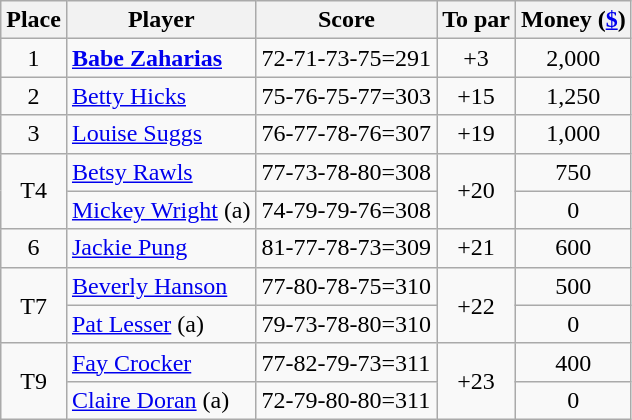<table class="wikitable">
<tr>
<th>Place</th>
<th>Player</th>
<th>Score</th>
<th>To par</th>
<th>Money (<a href='#'>$</a>)</th>
</tr>
<tr>
<td align=center>1</td>
<td> <strong><a href='#'>Babe Zaharias</a></strong></td>
<td>72-71-73-75=291</td>
<td align=center>+3</td>
<td align=center>2,000</td>
</tr>
<tr>
<td align=center>2</td>
<td> <a href='#'>Betty Hicks</a></td>
<td>75-76-75-77=303</td>
<td align=center>+15</td>
<td align=center>1,250</td>
</tr>
<tr>
<td align=center>3</td>
<td> <a href='#'>Louise Suggs</a></td>
<td>76-77-78-76=307</td>
<td align=center>+19</td>
<td align=center>1,000</td>
</tr>
<tr>
<td align=center rowspan=2>T4</td>
<td> <a href='#'>Betsy Rawls</a></td>
<td>77-73-78-80=308</td>
<td align=center rowspan=2>+20</td>
<td align=center>750</td>
</tr>
<tr>
<td> <a href='#'>Mickey Wright</a> (a)</td>
<td>74-79-79-76=308</td>
<td align=center>0</td>
</tr>
<tr>
<td align=center>6</td>
<td> <a href='#'>Jackie Pung</a></td>
<td>81-77-78-73=309</td>
<td align=center>+21</td>
<td align=center>600</td>
</tr>
<tr>
<td align=center rowspan=2>T7</td>
<td> <a href='#'>Beverly Hanson</a></td>
<td>77-80-78-75=310</td>
<td align=center rowspan=2>+22</td>
<td align=center>500</td>
</tr>
<tr>
<td> <a href='#'>Pat Lesser</a> (a)</td>
<td>79-73-78-80=310</td>
<td align=center>0</td>
</tr>
<tr>
<td align=center rowspan=2>T9</td>
<td> <a href='#'>Fay Crocker</a></td>
<td>77-82-79-73=311</td>
<td align=center rowspan=2>+23</td>
<td align=center>400</td>
</tr>
<tr>
<td> <a href='#'>Claire Doran</a> (a)</td>
<td>72-79-80-80=311</td>
<td align=center>0</td>
</tr>
</table>
